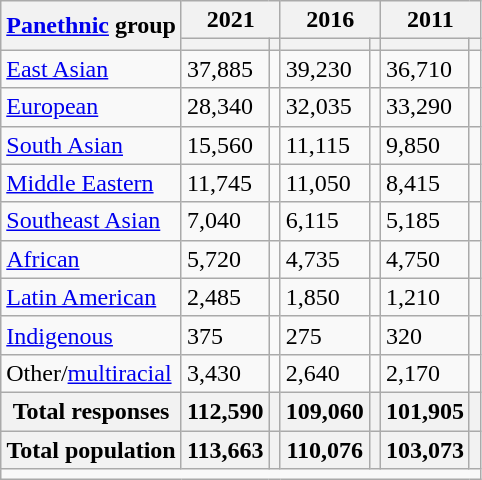<table class="wikitable collapsible sortable">
<tr>
<th rowspan="2"><a href='#'>Panethnic</a> group</th>
<th colspan="2">2021</th>
<th colspan="2">2016</th>
<th colspan="2">2011</th>
</tr>
<tr>
<th><a href='#'></a></th>
<th></th>
<th></th>
<th></th>
<th></th>
<th></th>
</tr>
<tr>
<td><a href='#'>East Asian</a></td>
<td>37,885</td>
<td></td>
<td>39,230</td>
<td></td>
<td>36,710</td>
<td></td>
</tr>
<tr>
<td><a href='#'>European</a></td>
<td>28,340</td>
<td></td>
<td>32,035</td>
<td></td>
<td>33,290</td>
<td></td>
</tr>
<tr>
<td><a href='#'>South Asian</a></td>
<td>15,560</td>
<td></td>
<td>11,115</td>
<td></td>
<td>9,850</td>
<td></td>
</tr>
<tr>
<td><a href='#'>Middle Eastern</a></td>
<td>11,745</td>
<td></td>
<td>11,050</td>
<td></td>
<td>8,415</td>
<td></td>
</tr>
<tr>
<td><a href='#'>Southeast Asian</a></td>
<td>7,040</td>
<td></td>
<td>6,115</td>
<td></td>
<td>5,185</td>
<td></td>
</tr>
<tr>
<td><a href='#'>African</a></td>
<td>5,720</td>
<td></td>
<td>4,735</td>
<td></td>
<td>4,750</td>
<td></td>
</tr>
<tr>
<td><a href='#'>Latin American</a></td>
<td>2,485</td>
<td></td>
<td>1,850</td>
<td></td>
<td>1,210</td>
<td></td>
</tr>
<tr>
<td><a href='#'>Indigenous</a></td>
<td>375</td>
<td></td>
<td>275</td>
<td></td>
<td>320</td>
<td></td>
</tr>
<tr>
<td>Other/<a href='#'>multiracial</a></td>
<td>3,430</td>
<td></td>
<td>2,640</td>
<td></td>
<td>2,170</td>
<td></td>
</tr>
<tr>
<th>Total responses</th>
<th>112,590</th>
<th></th>
<th>109,060</th>
<th></th>
<th>101,905</th>
<th></th>
</tr>
<tr class="sortbottom">
<th>Total population</th>
<th>113,663</th>
<th></th>
<th>110,076</th>
<th></th>
<th>103,073</th>
<th></th>
</tr>
<tr class="sortbottom">
<td colspan="15"></td>
</tr>
</table>
